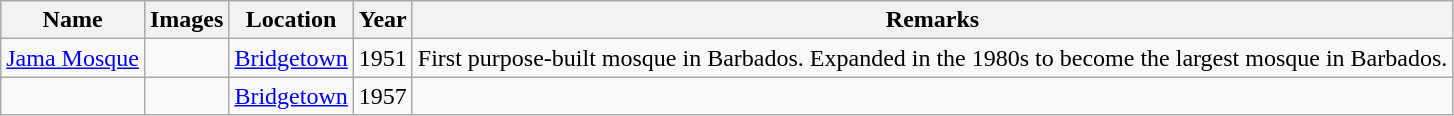<table class="wikitable sortable">
<tr>
<th>Name</th>
<th class="unsortable">Images</th>
<th>Location</th>
<th data-sort-type="data">Year</th>
<th class="unsortable">Remarks</th>
</tr>
<tr>
<td><a href='#'>Jama Mosque</a></td>
<td></td>
<td><a href='#'>Bridgetown</a></td>
<td>1951</td>
<td>First purpose-built mosque in Barbados. Expanded in the 1980s to become the largest mosque in Barbados.</td>
</tr>
<tr>
<td></td>
<td></td>
<td><a href='#'>Bridgetown</a></td>
<td>1957</td>
<td></td>
</tr>
</table>
